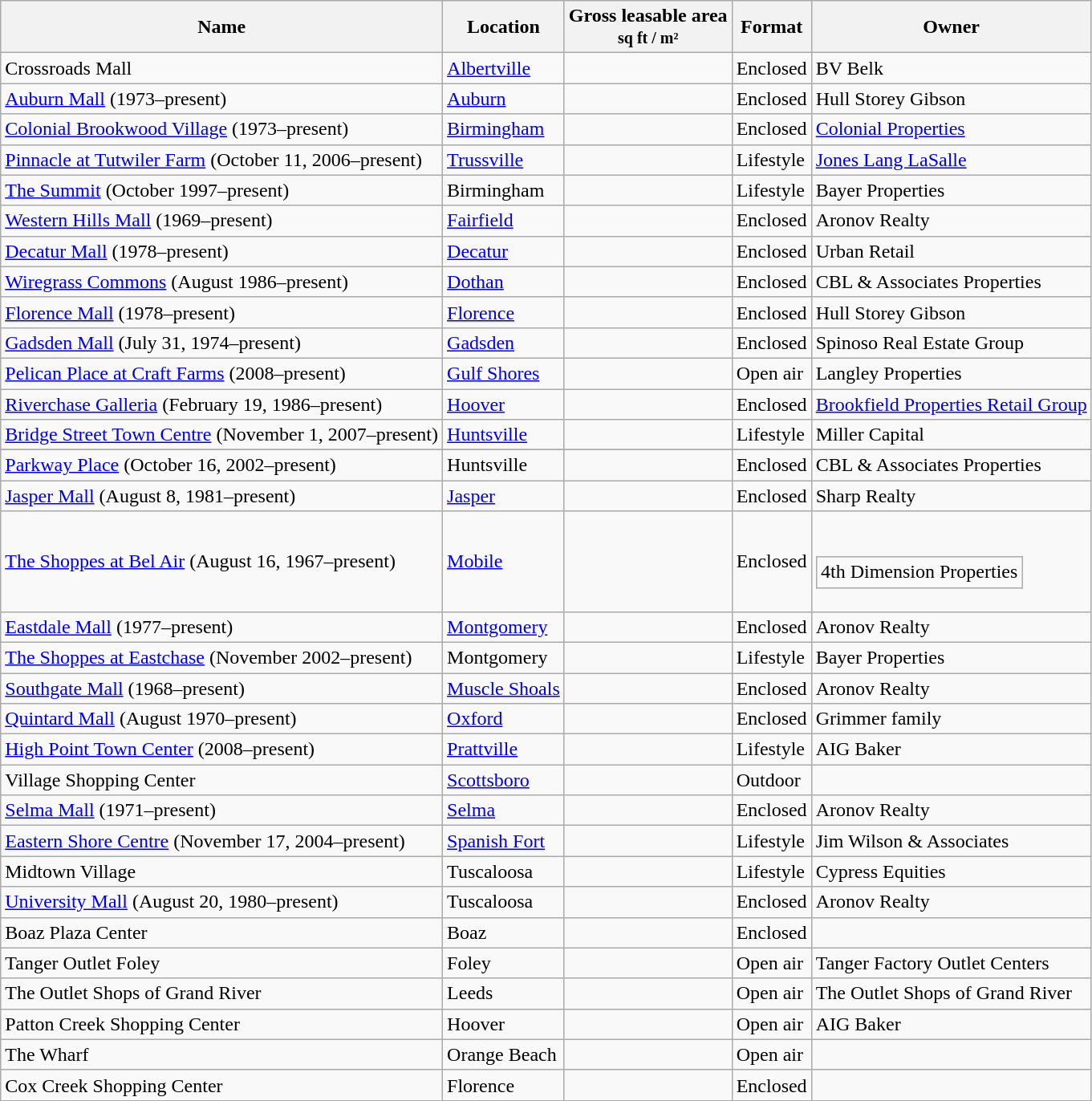<table class="wikitable sortable">
<tr>
<th>Name</th>
<th>Location</th>
<th class="unsortable">Gross leasable area<br><small>sq ft / m²</small></th>
<th class="unsortable">Format</th>
<th class="unsortable">Owner</th>
</tr>
<tr>
<td>Crossroads Mall</td>
<td><a href='#'>Albertville</a></td>
<td></td>
<td>Enclosed</td>
<td>BV Belk</td>
</tr>
<tr>
<td><a href='#'>Auburn Mall</a> (1973–present)</td>
<td><a href='#'>Auburn</a></td>
<td></td>
<td>Enclosed</td>
<td>Hull Storey Gibson</td>
</tr>
<tr>
<td><a href='#'>Colonial Brookwood Village</a> (1973–present)</td>
<td><a href='#'>Birmingham</a></td>
<td></td>
<td>Enclosed</td>
<td><a href='#'>Colonial Properties</a></td>
</tr>
<tr>
<td><a href='#'>Pinnacle at Tutwiler Farm</a> (October 11, 2006–present)</td>
<td><a href='#'>Trussville</a></td>
<td></td>
<td>Lifestyle</td>
<td><a href='#'>Jones Lang LaSalle</a></td>
</tr>
<tr>
<td><a href='#'>The Summit</a> (October 1997–present)</td>
<td>Birmingham</td>
<td></td>
<td>Lifestyle</td>
<td>Bayer Properties</td>
</tr>
<tr>
<td><a href='#'>Western Hills Mall</a> (1969–present)</td>
<td><a href='#'>Fairfield</a></td>
<td></td>
<td>Enclosed</td>
<td>Aronov Realty</td>
</tr>
<tr>
<td><a href='#'>Decatur Mall</a> (1978–present)</td>
<td><a href='#'>Decatur</a></td>
<td></td>
<td>Enclosed</td>
<td>Urban Retail</td>
</tr>
<tr>
<td><a href='#'>Wiregrass Commons</a> (August 1986–present)</td>
<td><a href='#'>Dothan</a></td>
<td></td>
<td>Enclosed</td>
<td>CBL & Associates Properties</td>
</tr>
<tr>
<td><a href='#'>Florence Mall</a> (1978–present)</td>
<td><a href='#'>Florence</a></td>
<td></td>
<td>Enclosed</td>
<td>Hull Storey Gibson</td>
</tr>
<tr>
<td><a href='#'>Gadsden Mall</a> (July 31, 1974–present)</td>
<td><a href='#'>Gadsden</a></td>
<td></td>
<td>Enclosed</td>
<td>Spinoso Real Estate Group</td>
</tr>
<tr>
<td><a href='#'>Pelican Place at Craft Farms</a> (2008–present)</td>
<td><a href='#'>Gulf Shores</a></td>
<td></td>
<td>Open air</td>
<td>Langley Properties</td>
</tr>
<tr>
<td><a href='#'>Riverchase Galleria</a> (February 19, 1986–present)</td>
<td><a href='#'>Hoover</a></td>
<td></td>
<td>Enclosed</td>
<td><a href='#'>Brookfield Properties Retail Group</a></td>
</tr>
<tr>
<td><a href='#'>Bridge Street Town Centre</a> (November 1, 2007–present)</td>
<td><a href='#'>Huntsville</a></td>
<td></td>
<td>Lifestyle</td>
<td>Miller Capital</td>
</tr>
<tr>
</tr>
<tr>
<td><a href='#'>Parkway Place</a> (October 16, 2002–present)</td>
<td>Huntsville</td>
<td></td>
<td>Enclosed</td>
<td>CBL & Associates Properties</td>
</tr>
<tr>
<td><a href='#'>Jasper Mall</a> (August 8, 1981–present)</td>
<td><a href='#'>Jasper</a></td>
<td></td>
<td>Enclosed</td>
<td>Sharp Realty</td>
</tr>
<tr>
<td><a href='#'>The Shoppes at Bel Air</a> (August 16, 1967–present)</td>
<td><a href='#'>Mobile</a></td>
<td></td>
<td>Enclosed</td>
<td><br><table class="wikitable">
<tr>
<td>4th Dimension Properties</td>
</tr>
</table>
</td>
</tr>
<tr>
<td><a href='#'>Eastdale Mall</a> (1977–present)</td>
<td><a href='#'>Montgomery</a></td>
<td></td>
<td>Enclosed</td>
<td>Aronov Realty</td>
</tr>
<tr>
<td><a href='#'>The Shoppes at Eastchase</a> (November 2002–present)</td>
<td>Montgomery</td>
<td></td>
<td>Lifestyle</td>
<td>Bayer Properties</td>
</tr>
<tr>
<td><a href='#'>Southgate Mall</a> (1968–present)</td>
<td><a href='#'>Muscle Shoals</a></td>
<td></td>
<td>Enclosed</td>
<td>Aronov Realty</td>
</tr>
<tr>
<td><a href='#'>Quintard Mall</a> (August 1970–present)</td>
<td><a href='#'>Oxford</a></td>
<td></td>
<td>Enclosed</td>
<td>Grimmer family</td>
</tr>
<tr>
<td><a href='#'>High Point Town Center</a> (2008–present)</td>
<td><a href='#'>Prattville</a></td>
<td></td>
<td>Lifestyle</td>
<td>AIG Baker</td>
</tr>
<tr>
<td>Village Shopping Center</td>
<td><a href='#'>Scottsboro</a></td>
<td></td>
<td>Outdoor</td>
<td></td>
</tr>
<tr>
<td><a href='#'>Selma Mall</a> (1971–present)</td>
<td><a href='#'>Selma</a></td>
<td></td>
<td>Enclosed</td>
<td>Aronov Realty</td>
</tr>
<tr>
<td><a href='#'>Eastern Shore Centre</a> (November 17, 2004–present)</td>
<td><a href='#'>Spanish Fort</a></td>
<td></td>
<td>Lifestyle</td>
<td>Jim Wilson & Associates</td>
</tr>
<tr>
<td>Midtown Village</td>
<td>Tuscaloosa</td>
<td></td>
<td>Lifestyle</td>
<td>Cypress Equities</td>
</tr>
<tr>
<td><a href='#'>University Mall</a> (August 20, 1980–present)</td>
<td>Tuscaloosa</td>
<td></td>
<td>Enclosed</td>
<td>Aronov Realty</td>
</tr>
<tr>
<td>Boaz Plaza Center</td>
<td>Boaz</td>
<td></td>
<td>Enclosed</td>
<td></td>
</tr>
<tr>
<td>Tanger Outlet Foley</td>
<td>Foley</td>
<td></td>
<td>Open air</td>
<td>Tanger Factory Outlet Centers</td>
</tr>
<tr>
<td>The Outlet Shops of Grand River</td>
<td>Leeds</td>
<td></td>
<td>Open air</td>
<td>The Outlet Shops of Grand River</td>
</tr>
<tr>
<td>Patton Creek Shopping Center</td>
<td>Hoover</td>
<td></td>
<td>Open air</td>
<td>AIG Baker</td>
</tr>
<tr>
<td>The Wharf</td>
<td>Orange Beach</td>
<td></td>
<td>Open air</td>
<td></td>
</tr>
<tr>
<td>Cox Creek Shopping Center</td>
<td>Florence</td>
<td></td>
<td>Enclosed</td>
<td></td>
</tr>
</table>
